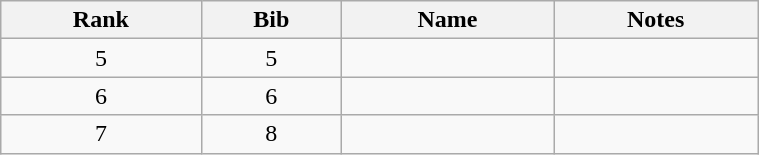<table class="wikitable" style="text-align:center;" width=40%>
<tr>
<th>Rank</th>
<th>Bib</th>
<th>Name</th>
<th>Notes</th>
</tr>
<tr>
<td>5</td>
<td>5</td>
<td align=left></td>
<td></td>
</tr>
<tr>
<td>6</td>
<td>6</td>
<td align=left></td>
<td></td>
</tr>
<tr>
<td>7</td>
<td>8</td>
<td align=left></td>
<td></td>
</tr>
</table>
